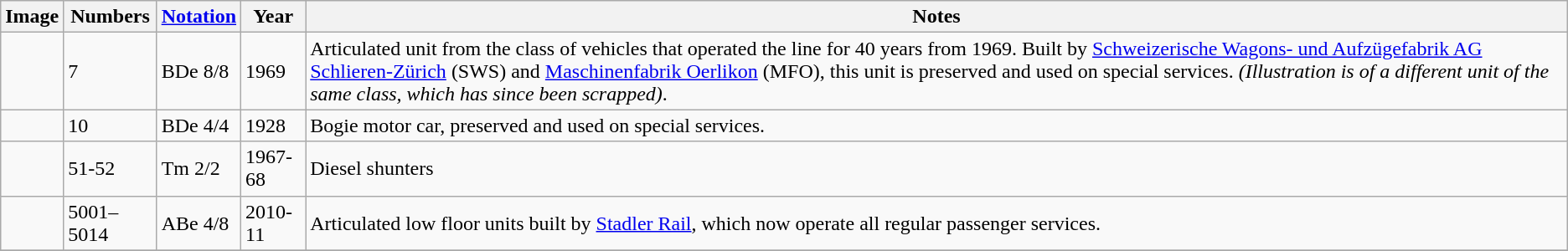<table class="wikitable sortable">
<tr>
<th>Image</th>
<th>Numbers</th>
<th><a href='#'>Notation</a></th>
<th>Year</th>
<th>Notes</th>
</tr>
<tr>
<td></td>
<td>7</td>
<td>BDe 8/8</td>
<td>1969</td>
<td>Articulated unit from the class of vehicles that operated the line for 40 years from 1969. Built by <a href='#'>Schweizerische Wagons- und Aufzügefabrik AG Schlieren-Zürich</a> (SWS) and <a href='#'>Maschinenfabrik Oerlikon</a> (MFO), this unit is preserved and used on special services. <em>(Illustration is of a different unit of the same class, which has since been scrapped)</em>.</td>
</tr>
<tr>
<td></td>
<td>10</td>
<td>BDe 4/4</td>
<td>1928</td>
<td>Bogie motor car, preserved and used on special services.</td>
</tr>
<tr>
<td></td>
<td>51-52</td>
<td>Tm 2/2</td>
<td>1967-68</td>
<td>Diesel shunters</td>
</tr>
<tr>
<td></td>
<td>5001–5014</td>
<td>ABe 4/8</td>
<td>2010-11</td>
<td>Articulated low floor units built by <a href='#'>Stadler Rail</a>, which now operate all regular passenger services.</td>
</tr>
<tr>
</tr>
</table>
